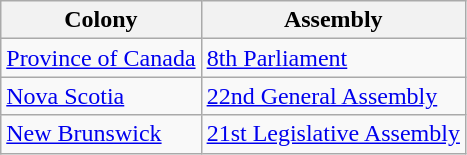<table class="wikitable">
<tr>
<th>Colony</th>
<th>Assembly</th>
</tr>
<tr>
<td><a href='#'>Province of Canada</a></td>
<td><a href='#'>8th Parliament</a></td>
</tr>
<tr>
<td><a href='#'>Nova Scotia</a></td>
<td><a href='#'>22nd General Assembly</a></td>
</tr>
<tr>
<td><a href='#'>New Brunswick</a></td>
<td><a href='#'>21st Legislative Assembly</a></td>
</tr>
</table>
